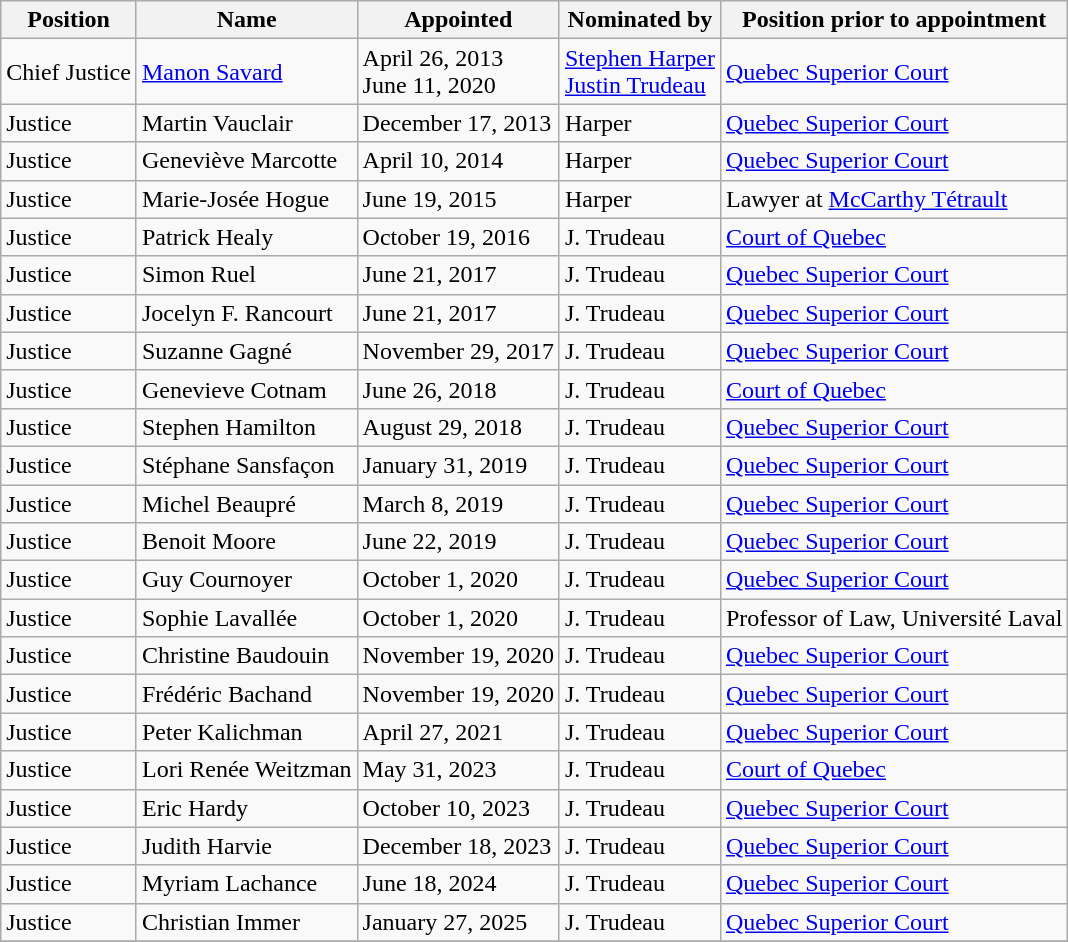<table class="wikitable">
<tr>
<th>Position</th>
<th>Name</th>
<th>Appointed</th>
<th>Nominated by</th>
<th>Position prior to appointment</th>
</tr>
<tr>
<td>Chief Justice</td>
<td><a href='#'>Manon Savard</a></td>
<td>April 26, 2013<br>June 11, 2020</td>
<td><a href='#'>Stephen Harper</a><br><a href='#'>Justin Trudeau</a></td>
<td><a href='#'>Quebec Superior Court</a></td>
</tr>
<tr>
<td>Justice</td>
<td>Martin Vauclair</td>
<td>December 17, 2013</td>
<td>Harper</td>
<td><a href='#'>Quebec Superior Court</a></td>
</tr>
<tr>
<td>Justice</td>
<td>Geneviève Marcotte</td>
<td>April 10, 2014</td>
<td>Harper</td>
<td><a href='#'>Quebec Superior Court</a></td>
</tr>
<tr>
<td>Justice</td>
<td>Marie-Josée Hogue</td>
<td>June 19, 2015</td>
<td>Harper</td>
<td>Lawyer at <a href='#'>McCarthy Tétrault</a></td>
</tr>
<tr>
<td>Justice</td>
<td>Patrick Healy</td>
<td>October 19, 2016</td>
<td>J. Trudeau</td>
<td><a href='#'>Court of Quebec</a></td>
</tr>
<tr>
<td>Justice</td>
<td>Simon Ruel</td>
<td>June 21, 2017</td>
<td>J. Trudeau</td>
<td><a href='#'>Quebec Superior Court</a></td>
</tr>
<tr>
<td>Justice</td>
<td>Jocelyn F. Rancourt</td>
<td>June 21, 2017</td>
<td>J. Trudeau</td>
<td><a href='#'>Quebec Superior Court</a></td>
</tr>
<tr>
<td>Justice</td>
<td>Suzanne Gagné</td>
<td>November 29, 2017</td>
<td>J. Trudeau</td>
<td><a href='#'>Quebec Superior Court</a></td>
</tr>
<tr>
<td>Justice</td>
<td>Genevieve Cotnam</td>
<td>June 26, 2018</td>
<td>J. Trudeau</td>
<td><a href='#'>Court of Quebec</a></td>
</tr>
<tr>
<td>Justice</td>
<td>Stephen Hamilton</td>
<td>August 29, 2018</td>
<td>J. Trudeau</td>
<td><a href='#'>Quebec Superior Court</a></td>
</tr>
<tr>
<td>Justice</td>
<td>Stéphane Sansfaçon</td>
<td>January 31, 2019</td>
<td>J. Trudeau</td>
<td><a href='#'>Quebec Superior Court</a></td>
</tr>
<tr>
<td>Justice</td>
<td>Michel Beaupré</td>
<td>March 8, 2019</td>
<td>J. Trudeau</td>
<td><a href='#'>Quebec Superior Court</a></td>
</tr>
<tr>
<td>Justice</td>
<td>Benoit Moore</td>
<td>June 22, 2019</td>
<td>J. Trudeau</td>
<td><a href='#'>Quebec Superior Court</a></td>
</tr>
<tr>
<td>Justice</td>
<td>Guy Cournoyer</td>
<td>October 1, 2020</td>
<td>J. Trudeau</td>
<td><a href='#'>Quebec Superior Court</a></td>
</tr>
<tr>
<td>Justice</td>
<td>Sophie Lavallée</td>
<td>October 1, 2020</td>
<td>J. Trudeau</td>
<td>Professor of Law, Université Laval</td>
</tr>
<tr>
<td>Justice</td>
<td>Christine Baudouin</td>
<td>November 19, 2020</td>
<td>J. Trudeau</td>
<td><a href='#'>Quebec Superior Court</a></td>
</tr>
<tr>
<td>Justice</td>
<td>Frédéric Bachand</td>
<td>November 19, 2020</td>
<td>J. Trudeau</td>
<td><a href='#'>Quebec Superior Court</a></td>
</tr>
<tr>
<td>Justice</td>
<td>Peter Kalichman</td>
<td>April 27, 2021</td>
<td>J. Trudeau</td>
<td><a href='#'>Quebec Superior Court</a></td>
</tr>
<tr>
<td>Justice</td>
<td>Lori Renée Weitzman</td>
<td>May 31, 2023</td>
<td>J. Trudeau</td>
<td><a href='#'>Court of Quebec</a></td>
</tr>
<tr>
<td>Justice</td>
<td>Eric Hardy</td>
<td>October 10, 2023</td>
<td>J. Trudeau</td>
<td><a href='#'>Quebec Superior Court</a></td>
</tr>
<tr>
<td>Justice</td>
<td>Judith Harvie</td>
<td>December 18, 2023</td>
<td>J. Trudeau</td>
<td><a href='#'>Quebec Superior Court</a></td>
</tr>
<tr>
<td>Justice</td>
<td>Myriam Lachance</td>
<td>June 18, 2024</td>
<td>J. Trudeau</td>
<td><a href='#'>Quebec Superior Court</a></td>
</tr>
<tr>
<td>Justice</td>
<td>Christian Immer</td>
<td>January 27, 2025</td>
<td>J. Trudeau</td>
<td><a href='#'>Quebec Superior Court</a></td>
</tr>
<tr>
</tr>
</table>
